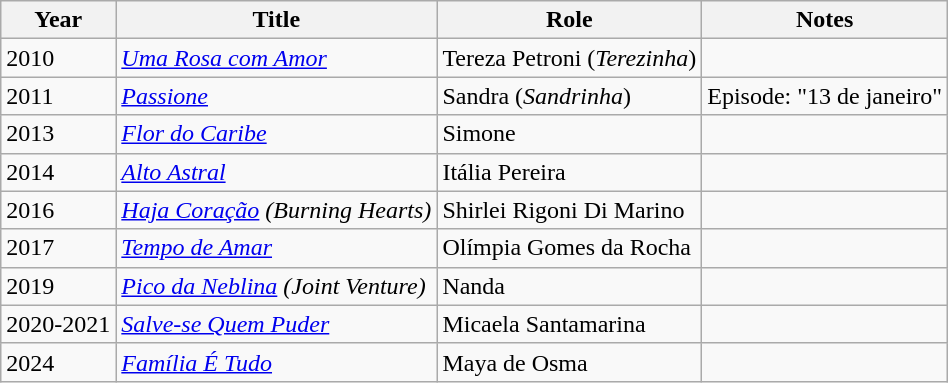<table class="wikitable">
<tr>
<th>Year</th>
<th>Title</th>
<th>Role</th>
<th>Notes</th>
</tr>
<tr>
<td>2010</td>
<td><em><a href='#'>Uma Rosa com Amor</a></em></td>
<td>Tereza Petroni (<em>Terezinha</em>)</td>
<td></td>
</tr>
<tr>
<td>2011</td>
<td><em><a href='#'>Passione</a></em></td>
<td>Sandra (<em>Sandrinha</em>)</td>
<td>Episode: "13 de janeiro"</td>
</tr>
<tr>
<td>2013</td>
<td><em><a href='#'>Flor do Caribe</a></em></td>
<td>Simone</td>
<td></td>
</tr>
<tr>
<td>2014</td>
<td><em><a href='#'>Alto Astral</a></em></td>
<td>Itália Pereira</td>
<td></td>
</tr>
<tr>
<td>2016</td>
<td><em><a href='#'>Haja Coração</a> (Burning Hearts)</em></td>
<td>Shirlei Rigoni Di Marino</td>
<td></td>
</tr>
<tr>
<td>2017</td>
<td><em><a href='#'>Tempo de Amar</a></em></td>
<td>Olímpia Gomes da Rocha</td>
<td></td>
</tr>
<tr>
<td>2019</td>
<td><em><a href='#'>Pico da Neblina</a> (Joint Venture)</em></td>
<td>Nanda</td>
<td></td>
</tr>
<tr>
<td>2020-2021</td>
<td><em><a href='#'>Salve-se Quem Puder</a></em></td>
<td>Micaela Santamarina</td>
<td></td>
</tr>
<tr>
<td>2024</td>
<td><a href='#'><em>Família É Tudo</em></a></td>
<td>Maya de Osma</td>
<td></td>
</tr>
</table>
